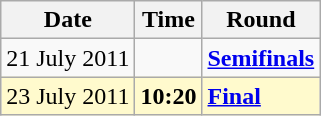<table class="wikitable">
<tr>
<th>Date</th>
<th>Time</th>
<th>Round</th>
</tr>
<tr>
<td>21 July 2011</td>
<td></td>
<td><strong><a href='#'>Semifinals</a></strong></td>
</tr>
<tr style=background:lemonchiffon>
<td>23 July 2011</td>
<td><strong>10:20</strong></td>
<td><strong><a href='#'>Final</a></strong></td>
</tr>
</table>
